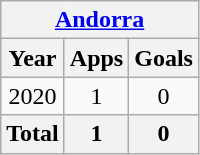<table class="wikitable" style="text-align:center">
<tr>
<th colspan=3><a href='#'>Andorra</a></th>
</tr>
<tr>
<th>Year</th>
<th>Apps</th>
<th>Goals</th>
</tr>
<tr>
<td>2020</td>
<td>1</td>
<td>0</td>
</tr>
<tr>
<th>Total</th>
<th>1</th>
<th>0</th>
</tr>
</table>
